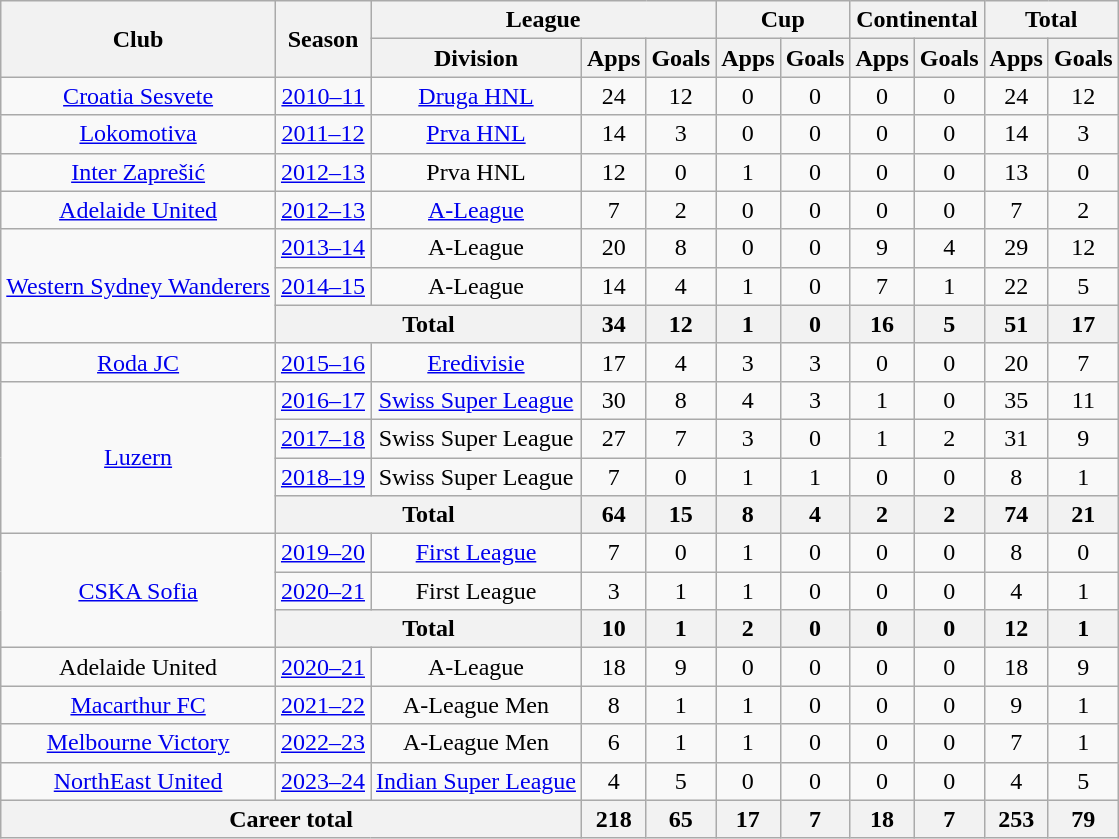<table class="wikitable" style="text-align: center;">
<tr>
<th rowspan="2">Club</th>
<th rowspan="2">Season</th>
<th colspan="3">League</th>
<th colspan="2">Cup</th>
<th colspan="2">Continental</th>
<th colspan="2">Total</th>
</tr>
<tr>
<th>Division</th>
<th>Apps</th>
<th>Goals</th>
<th>Apps</th>
<th>Goals</th>
<th>Apps</th>
<th>Goals</th>
<th>Apps</th>
<th>Goals</th>
</tr>
<tr>
<td valign="center"><a href='#'>Croatia Sesvete</a></td>
<td><a href='#'>2010–11</a></td>
<td><a href='#'>Druga HNL</a></td>
<td>24</td>
<td>12</td>
<td>0</td>
<td>0</td>
<td>0</td>
<td>0</td>
<td>24</td>
<td>12</td>
</tr>
<tr>
<td><a href='#'>Lokomotiva</a></td>
<td><a href='#'>2011–12</a></td>
<td><a href='#'>Prva HNL</a></td>
<td>14</td>
<td>3</td>
<td>0</td>
<td>0</td>
<td>0</td>
<td>0</td>
<td>14</td>
<td>3</td>
</tr>
<tr>
<td><a href='#'>Inter Zaprešić</a></td>
<td><a href='#'>2012–13</a></td>
<td>Prva HNL</td>
<td>12</td>
<td>0</td>
<td>1</td>
<td>0</td>
<td>0</td>
<td>0</td>
<td>13</td>
<td>0</td>
</tr>
<tr>
<td><a href='#'>Adelaide United</a></td>
<td><a href='#'>2012–13</a></td>
<td><a href='#'>A-League</a></td>
<td>7</td>
<td>2</td>
<td>0</td>
<td>0</td>
<td>0</td>
<td>0</td>
<td>7</td>
<td>2</td>
</tr>
<tr>
<td rowspan=3><a href='#'>Western Sydney Wanderers</a></td>
<td><a href='#'>2013–14</a></td>
<td>A-League</td>
<td>20</td>
<td>8</td>
<td>0</td>
<td>0</td>
<td>9</td>
<td>4</td>
<td>29</td>
<td>12</td>
</tr>
<tr>
<td><a href='#'>2014–15</a></td>
<td>A-League</td>
<td>14</td>
<td>4</td>
<td>1</td>
<td>0</td>
<td>7</td>
<td>1</td>
<td>22</td>
<td>5</td>
</tr>
<tr>
<th colspan=2>Total</th>
<th>34</th>
<th>12</th>
<th>1</th>
<th>0</th>
<th>16</th>
<th>5</th>
<th>51</th>
<th>17</th>
</tr>
<tr>
<td><a href='#'>Roda JC</a></td>
<td><a href='#'>2015–16</a></td>
<td><a href='#'>Eredivisie</a></td>
<td>17</td>
<td>4</td>
<td>3</td>
<td>3</td>
<td>0</td>
<td>0</td>
<td>20</td>
<td>7</td>
</tr>
<tr>
<td rowspan=4><a href='#'>Luzern</a></td>
<td><a href='#'>2016–17</a></td>
<td><a href='#'>Swiss Super League</a></td>
<td>30</td>
<td>8</td>
<td>4</td>
<td>3</td>
<td>1</td>
<td>0</td>
<td>35</td>
<td>11</td>
</tr>
<tr>
<td><a href='#'>2017–18</a></td>
<td>Swiss Super League</td>
<td>27</td>
<td>7</td>
<td>3</td>
<td>0</td>
<td>1</td>
<td>2</td>
<td>31</td>
<td>9</td>
</tr>
<tr>
<td><a href='#'>2018–19</a></td>
<td>Swiss Super League</td>
<td>7</td>
<td>0</td>
<td>1</td>
<td>1</td>
<td>0</td>
<td>0</td>
<td>8</td>
<td>1</td>
</tr>
<tr>
<th colspan=2>Total</th>
<th>64</th>
<th>15</th>
<th>8</th>
<th>4</th>
<th>2</th>
<th>2</th>
<th>74</th>
<th>21</th>
</tr>
<tr>
<td rowspan=3><a href='#'>CSKA Sofia</a></td>
<td><a href='#'>2019–20</a></td>
<td><a href='#'>First League</a></td>
<td>7</td>
<td>0</td>
<td>1</td>
<td>0</td>
<td>0</td>
<td>0</td>
<td>8</td>
<td>0</td>
</tr>
<tr>
<td><a href='#'>2020–21</a></td>
<td>First League</td>
<td>3</td>
<td>1</td>
<td>1</td>
<td>0</td>
<td>0</td>
<td>0</td>
<td>4</td>
<td>1</td>
</tr>
<tr>
<th colspan=2>Total</th>
<th>10</th>
<th>1</th>
<th>2</th>
<th>0</th>
<th>0</th>
<th>0</th>
<th>12</th>
<th>1</th>
</tr>
<tr>
<td>Adelaide United</td>
<td><a href='#'>2020–21</a></td>
<td>A-League</td>
<td>18</td>
<td>9</td>
<td>0</td>
<td>0</td>
<td>0</td>
<td>0</td>
<td>18</td>
<td>9</td>
</tr>
<tr>
<td><a href='#'>Macarthur FC</a></td>
<td><a href='#'>2021–22</a></td>
<td>A-League Men</td>
<td>8</td>
<td>1</td>
<td>1</td>
<td>0</td>
<td>0</td>
<td>0</td>
<td>9</td>
<td>1</td>
</tr>
<tr>
<td><a href='#'>Melbourne Victory</a></td>
<td><a href='#'>2022–23</a></td>
<td>A-League Men</td>
<td>6</td>
<td>1</td>
<td>1</td>
<td>0</td>
<td>0</td>
<td>0</td>
<td>7</td>
<td>1</td>
</tr>
<tr>
<td><a href='#'>NorthEast United</a></td>
<td><a href='#'>2023–24</a></td>
<td><a href='#'>Indian Super League</a></td>
<td>4</td>
<td>5</td>
<td>0</td>
<td>0</td>
<td>0</td>
<td>0</td>
<td>4</td>
<td>5</td>
</tr>
<tr>
<th colspan=3>Career total</th>
<th>218</th>
<th>65</th>
<th>17</th>
<th>7</th>
<th>18</th>
<th>7</th>
<th>253</th>
<th>79</th>
</tr>
</table>
